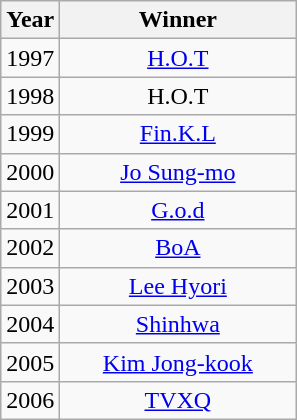<table class="wikitable" style="text-align:center">
<tr>
<th>Year</th>
<th width="150">Winner</th>
</tr>
<tr>
<td>1997</td>
<td><a href='#'>H.O.T</a></td>
</tr>
<tr>
<td>1998</td>
<td>H.O.T</td>
</tr>
<tr>
<td>1999</td>
<td><a href='#'>Fin.K.L</a></td>
</tr>
<tr>
<td>2000</td>
<td><a href='#'>Jo Sung-mo</a></td>
</tr>
<tr>
<td>2001</td>
<td><a href='#'>G.o.d</a></td>
</tr>
<tr>
<td>2002</td>
<td><a href='#'>BoA</a></td>
</tr>
<tr>
<td>2003</td>
<td><a href='#'>Lee Hyori</a></td>
</tr>
<tr>
<td>2004</td>
<td><a href='#'>Shinhwa</a></td>
</tr>
<tr>
<td>2005</td>
<td><a href='#'>Kim Jong-kook</a></td>
</tr>
<tr>
<td>2006</td>
<td><a href='#'>TVXQ</a></td>
</tr>
</table>
